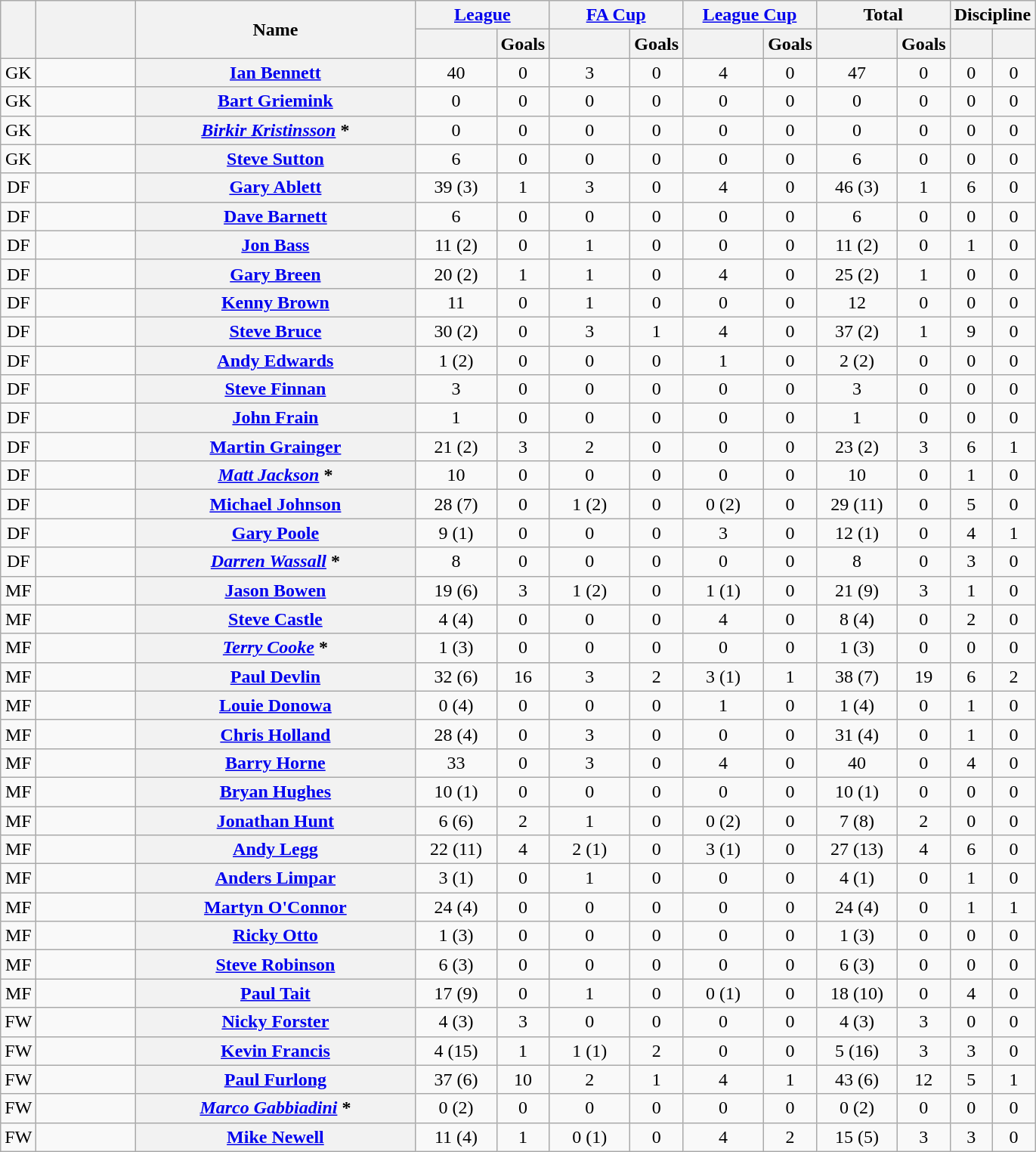<table class="wikitable plainrowheaders" style="text-align:center;">
<tr>
<th rowspan="2" scope="col"></th>
<th rowspan="2" scope="col" style="width:5em;"></th>
<th rowspan="2" scope="col" style="width:15em;">Name</th>
<th colspan="2"><a href='#'>League</a></th>
<th colspan="2"><a href='#'>FA Cup</a></th>
<th colspan="2"><a href='#'>League Cup</a></th>
<th colspan="2">Total</th>
<th colspan="2">Discipline</th>
</tr>
<tr>
<th scope="col" style="width:4em;"></th>
<th scope="col">Goals</th>
<th scope="col" style="width:4em;"></th>
<th scope="col">Goals</th>
<th scope="col" style="width:4em;"></th>
<th scope="col">Goals</th>
<th scope="col" style="width:4em;"></th>
<th scope="col">Goals</th>
<th scope="col"></th>
<th scope="col"></th>
</tr>
<tr>
<td>GK</td>
<td align="left"></td>
<th scope="row"><a href='#'>Ian Bennett</a></th>
<td>40</td>
<td>0</td>
<td>3</td>
<td>0</td>
<td>4</td>
<td>0</td>
<td>47</td>
<td>0</td>
<td>0</td>
<td>0</td>
</tr>
<tr>
<td>GK</td>
<td align="left"></td>
<th scope="row"><a href='#'>Bart Griemink</a> </th>
<td>0</td>
<td>0</td>
<td>0</td>
<td>0</td>
<td>0</td>
<td>0</td>
<td>0</td>
<td>0</td>
<td>0</td>
<td>0</td>
</tr>
<tr>
<td>GK</td>
<td align="left"></td>
<th scope="row"><em><a href='#'>Birkir Kristinsson</a></em> * </th>
<td>0</td>
<td>0</td>
<td>0</td>
<td>0</td>
<td>0</td>
<td>0</td>
<td>0</td>
<td>0</td>
<td>0</td>
<td>0</td>
</tr>
<tr>
<td>GK</td>
<td align="left"></td>
<th scope="row"><a href='#'>Steve Sutton</a></th>
<td>6</td>
<td>0</td>
<td>0</td>
<td>0</td>
<td>0</td>
<td>0</td>
<td>6</td>
<td>0</td>
<td>0</td>
<td>0</td>
</tr>
<tr>
<td>DF</td>
<td align="left"></td>
<th scope="row"><a href='#'>Gary Ablett</a></th>
<td>39 (3)</td>
<td>1</td>
<td>3</td>
<td>0</td>
<td>4</td>
<td>0</td>
<td>46 (3)</td>
<td>1</td>
<td>6</td>
<td>0</td>
</tr>
<tr>
<td>DF</td>
<td align="left"></td>
<th scope="row"><a href='#'>Dave Barnett</a></th>
<td>6</td>
<td>0</td>
<td>0</td>
<td>0</td>
<td>0</td>
<td>0</td>
<td>6</td>
<td>0</td>
<td>0</td>
<td>0</td>
</tr>
<tr>
<td>DF</td>
<td align="left"></td>
<th scope="row"><a href='#'>Jon Bass</a></th>
<td>11 (2)</td>
<td>0</td>
<td>1</td>
<td>0</td>
<td>0</td>
<td>0</td>
<td>11 (2)</td>
<td>0</td>
<td>1</td>
<td>0</td>
</tr>
<tr>
<td>DF</td>
<td align="left"></td>
<th scope="row"><a href='#'>Gary Breen</a> </th>
<td>20 (2)</td>
<td>1</td>
<td>1</td>
<td>0</td>
<td>4</td>
<td>0</td>
<td>25 (2)</td>
<td>1</td>
<td>0</td>
<td>0</td>
</tr>
<tr>
<td>DF</td>
<td align="left"></td>
<th scope="row"><a href='#'>Kenny Brown</a></th>
<td>11</td>
<td>0</td>
<td>1</td>
<td>0</td>
<td>0</td>
<td>0</td>
<td>12</td>
<td>0</td>
<td>0</td>
<td>0</td>
</tr>
<tr>
<td>DF</td>
<td align="left"></td>
<th scope="row"><a href='#'>Steve Bruce</a></th>
<td>30 (2)</td>
<td>0</td>
<td>3</td>
<td>1</td>
<td>4</td>
<td>0</td>
<td>37 (2)</td>
<td>1</td>
<td>9</td>
<td>0</td>
</tr>
<tr>
<td>DF</td>
<td align="left"></td>
<th scope="row"><a href='#'>Andy Edwards</a> </th>
<td>1 (2)</td>
<td>0</td>
<td>0</td>
<td>0</td>
<td>1</td>
<td>0</td>
<td>2 (2)</td>
<td>0</td>
<td>0</td>
<td>0</td>
</tr>
<tr>
<td>DF</td>
<td align="left"></td>
<th scope="row"><a href='#'>Steve Finnan</a></th>
<td>3</td>
<td>0</td>
<td>0</td>
<td>0</td>
<td>0</td>
<td>0</td>
<td>3</td>
<td>0</td>
<td>0</td>
<td>0</td>
</tr>
<tr>
<td>DF</td>
<td align="left"></td>
<th scope="row"><a href='#'>John Frain</a> </th>
<td>1</td>
<td>0</td>
<td>0</td>
<td>0</td>
<td>0</td>
<td>0</td>
<td>1</td>
<td>0</td>
<td>0</td>
<td>0</td>
</tr>
<tr>
<td>DF</td>
<td align="left"></td>
<th scope="row"><a href='#'>Martin Grainger</a></th>
<td>21 (2)</td>
<td>3</td>
<td>2</td>
<td>0</td>
<td>0</td>
<td>0</td>
<td>23 (2)</td>
<td>3</td>
<td>6</td>
<td>1</td>
</tr>
<tr>
<td>DF</td>
<td align="left"></td>
<th scope="row"><em><a href='#'>Matt Jackson</a></em> * </th>
<td>10</td>
<td>0</td>
<td>0</td>
<td>0</td>
<td>0</td>
<td>0</td>
<td>10</td>
<td>0</td>
<td>1</td>
<td>0</td>
</tr>
<tr>
<td>DF</td>
<td align="left"></td>
<th scope="row"><a href='#'>Michael Johnson</a></th>
<td>28 (7)</td>
<td>0</td>
<td>1 (2)</td>
<td>0</td>
<td>0 (2)</td>
<td>0</td>
<td>29 (11)</td>
<td>0</td>
<td>5</td>
<td>0</td>
</tr>
<tr>
<td>DF</td>
<td align="left"></td>
<th scope="row"><a href='#'>Gary Poole</a> </th>
<td>9 (1)</td>
<td>0</td>
<td>0</td>
<td>0</td>
<td>3</td>
<td>0</td>
<td>12 (1)</td>
<td>0</td>
<td>4</td>
<td>1</td>
</tr>
<tr>
<td>DF</td>
<td align="left"></td>
<th scope="row"><em><a href='#'>Darren Wassall</a></em> *</th>
<td>8</td>
<td>0</td>
<td>0</td>
<td>0</td>
<td>0</td>
<td>0</td>
<td>8</td>
<td>0</td>
<td>3</td>
<td>0</td>
</tr>
<tr>
<td>MF</td>
<td align="left"></td>
<th scope="row"><a href='#'>Jason Bowen</a></th>
<td>19 (6)</td>
<td>3</td>
<td>1 (2)</td>
<td>0</td>
<td>1 (1)</td>
<td>0</td>
<td>21 (9)</td>
<td>3</td>
<td>1</td>
<td>0</td>
</tr>
<tr>
<td>MF</td>
<td align="left"></td>
<th scope="row"><a href='#'>Steve Castle</a></th>
<td>4 (4)</td>
<td>0</td>
<td>0</td>
<td>0</td>
<td>4</td>
<td>0</td>
<td>8 (4)</td>
<td>0</td>
<td>2</td>
<td>0</td>
</tr>
<tr>
<td>MF</td>
<td align="left"></td>
<th scope="row"><em><a href='#'>Terry Cooke</a></em> * </th>
<td>1 (3)</td>
<td>0</td>
<td>0</td>
<td>0</td>
<td>0</td>
<td>0</td>
<td>1 (3)</td>
<td>0</td>
<td>0</td>
<td>0</td>
</tr>
<tr>
<td>MF</td>
<td align="left"></td>
<th scope="row"><a href='#'>Paul Devlin</a></th>
<td>32 (6)</td>
<td>16</td>
<td>3</td>
<td>2</td>
<td>3 (1)</td>
<td>1</td>
<td>38 (7)</td>
<td>19</td>
<td>6</td>
<td>2</td>
</tr>
<tr>
<td>MF</td>
<td align="left"></td>
<th scope="row"><a href='#'>Louie Donowa</a> </th>
<td>0 (4)</td>
<td>0</td>
<td>0</td>
<td>0</td>
<td>1</td>
<td>0</td>
<td>1 (4)</td>
<td>0</td>
<td>1</td>
<td>0</td>
</tr>
<tr>
<td>MF</td>
<td align="left"></td>
<th scope="row"><a href='#'>Chris Holland</a></th>
<td>28 (4)</td>
<td>0</td>
<td>3</td>
<td>0</td>
<td>0</td>
<td>0</td>
<td>31 (4)</td>
<td>0</td>
<td>1</td>
<td>0</td>
</tr>
<tr>
<td>MF</td>
<td align="left"></td>
<th scope="row"><a href='#'>Barry Horne</a></th>
<td>33</td>
<td>0</td>
<td>3</td>
<td>0</td>
<td>4</td>
<td>0</td>
<td>40</td>
<td>0</td>
<td>4</td>
<td>0</td>
</tr>
<tr>
<td>MF</td>
<td align="left"></td>
<th scope="row"><a href='#'>Bryan Hughes</a></th>
<td>10 (1)</td>
<td>0</td>
<td>0</td>
<td>0</td>
<td>0</td>
<td>0</td>
<td>10 (1)</td>
<td>0</td>
<td>0</td>
<td>0</td>
</tr>
<tr>
<td>MF</td>
<td align="left"></td>
<th scope="row"><a href='#'>Jonathan Hunt</a></th>
<td>6 (6)</td>
<td>2</td>
<td>1</td>
<td>0</td>
<td>0 (2)</td>
<td>0</td>
<td>7 (8)</td>
<td>2</td>
<td>0</td>
<td>0</td>
</tr>
<tr>
<td>MF</td>
<td align="left"></td>
<th scope="row"><a href='#'>Andy Legg</a></th>
<td>22 (11)</td>
<td>4</td>
<td>2 (1)</td>
<td>0</td>
<td>3 (1)</td>
<td>0</td>
<td>27 (13)</td>
<td>4</td>
<td>6</td>
<td>0</td>
</tr>
<tr>
<td>MF</td>
<td align="left"></td>
<th scope="row"><a href='#'>Anders Limpar</a> </th>
<td>3 (1)</td>
<td>0</td>
<td>1</td>
<td>0</td>
<td>0</td>
<td>0</td>
<td>4 (1)</td>
<td>0</td>
<td>1</td>
<td>0</td>
</tr>
<tr>
<td>MF</td>
<td align="left"></td>
<th scope="row"><a href='#'>Martyn O'Connor</a></th>
<td>24 (4)</td>
<td>0</td>
<td>0</td>
<td>0</td>
<td>0</td>
<td>0</td>
<td>24 (4)</td>
<td>0</td>
<td>1</td>
<td>1</td>
</tr>
<tr>
<td>MF</td>
<td align="left"></td>
<th scope="row"><a href='#'>Ricky Otto</a></th>
<td>1 (3)</td>
<td>0</td>
<td>0</td>
<td>0</td>
<td>0</td>
<td>0</td>
<td>1 (3)</td>
<td>0</td>
<td>0</td>
<td>0</td>
</tr>
<tr>
<td>MF</td>
<td align="left"></td>
<th scope="row"><a href='#'>Steve Robinson</a></th>
<td>6 (3)</td>
<td>0</td>
<td>0</td>
<td>0</td>
<td>0</td>
<td>0</td>
<td>6 (3)</td>
<td>0</td>
<td>0</td>
<td>0</td>
</tr>
<tr>
<td>MF</td>
<td align="left"></td>
<th scope="row"><a href='#'>Paul Tait</a></th>
<td>17 (9)</td>
<td>0</td>
<td>1</td>
<td>0</td>
<td>0 (1)</td>
<td>0</td>
<td>18 (10)</td>
<td>0</td>
<td>4</td>
<td>0</td>
</tr>
<tr>
<td>FW</td>
<td align="left"></td>
<th scope="row"><a href='#'>Nicky Forster</a></th>
<td>4 (3)</td>
<td>3</td>
<td>0</td>
<td>0</td>
<td>0</td>
<td>0</td>
<td>4 (3)</td>
<td>3</td>
<td>0</td>
<td>0</td>
</tr>
<tr>
<td>FW</td>
<td align="left"></td>
<th scope="row"><a href='#'>Kevin Francis</a></th>
<td>4 (15)</td>
<td>1</td>
<td>1 (1)</td>
<td>2</td>
<td>0</td>
<td>0</td>
<td>5 (16)</td>
<td>3</td>
<td>3</td>
<td>0</td>
</tr>
<tr>
<td>FW</td>
<td align="left"></td>
<th scope="row"><a href='#'>Paul Furlong</a></th>
<td>37 (6)</td>
<td>10</td>
<td>2</td>
<td>1</td>
<td>4</td>
<td>1</td>
<td>43 (6)</td>
<td>12</td>
<td>5</td>
<td>1</td>
</tr>
<tr>
<td>FW</td>
<td align="left"></td>
<th scope="row"><em><a href='#'>Marco Gabbiadini</a></em> * </th>
<td>0 (2)</td>
<td>0</td>
<td>0</td>
<td>0</td>
<td>0</td>
<td>0</td>
<td>0 (2)</td>
<td>0</td>
<td>0</td>
<td>0</td>
</tr>
<tr>
<td>FW</td>
<td align="left"></td>
<th scope="row"><a href='#'>Mike Newell</a></th>
<td>11 (4)</td>
<td>1</td>
<td>0 (1)</td>
<td>0</td>
<td>4</td>
<td>2</td>
<td>15 (5)</td>
<td>3</td>
<td>3</td>
<td>0</td>
</tr>
</table>
